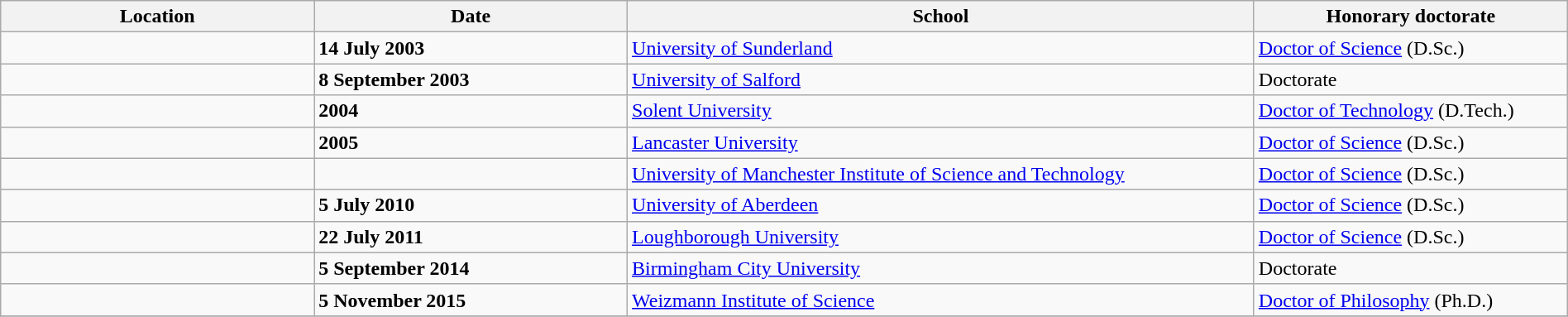<table class="wikitable" style="width:100%;">
<tr>
<th style="width:20%;">Location</th>
<th style="width:20%;">Date</th>
<th style="width:40%;">School</th>
<th style="width:20%;">Honorary doctorate</th>
</tr>
<tr>
<td></td>
<td><strong>14 July 2003</strong></td>
<td><a href='#'>University of Sunderland</a></td>
<td><a href='#'>Doctor of Science</a> (D.Sc.)  </td>
</tr>
<tr>
<td></td>
<td><strong>8 September 2003</strong></td>
<td><a href='#'>University of Salford</a></td>
<td>Doctorate  </td>
</tr>
<tr>
<td></td>
<td><strong>2004</strong></td>
<td><a href='#'>Solent University</a></td>
<td><a href='#'>Doctor of Technology</a> (D.Tech.)  </td>
</tr>
<tr>
<td></td>
<td><strong>2005</strong></td>
<td><a href='#'>Lancaster University</a></td>
<td><a href='#'>Doctor of Science</a> (D.Sc.)  </td>
</tr>
<tr>
<td></td>
<td></td>
<td><a href='#'>University of Manchester Institute of Science and Technology</a></td>
<td><a href='#'>Doctor of Science</a> (D.Sc.)   </td>
</tr>
<tr>
<td></td>
<td><strong>5 July 2010</strong></td>
<td><a href='#'>University of Aberdeen</a></td>
<td><a href='#'>Doctor of Science</a> (D.Sc.) </td>
</tr>
<tr>
<td></td>
<td><strong>22 July 2011</strong></td>
<td><a href='#'>Loughborough University</a></td>
<td><a href='#'>Doctor of Science</a> (D.Sc.)   </td>
</tr>
<tr>
<td></td>
<td><strong>5 September 2014</strong></td>
<td><a href='#'>Birmingham City University</a></td>
<td>Doctorate </td>
</tr>
<tr>
<td></td>
<td><strong>5 November 2015</strong></td>
<td><a href='#'>Weizmann Institute of Science</a></td>
<td><a href='#'>Doctor of Philosophy</a> (Ph.D.)  </td>
</tr>
<tr>
</tr>
</table>
